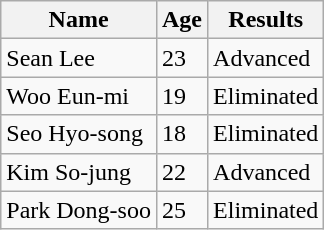<table class="wikitable">
<tr>
<th>Name</th>
<th>Age</th>
<th>Results</th>
</tr>
<tr>
<td>Sean Lee</td>
<td>23</td>
<td>Advanced</td>
</tr>
<tr>
<td>Woo Eun-mi</td>
<td>19</td>
<td>Eliminated</td>
</tr>
<tr>
<td>Seo Hyo-song</td>
<td>18</td>
<td>Eliminated</td>
</tr>
<tr>
<td>Kim So-jung</td>
<td>22</td>
<td>Advanced</td>
</tr>
<tr>
<td>Park Dong-soo</td>
<td>25</td>
<td>Eliminated</td>
</tr>
</table>
